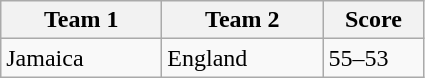<table class="wikitable" style="font-size: 100%">
<tr>
<th width=100>Team 1</th>
<th width=100>Team 2</th>
<th width=60>Score</th>
</tr>
<tr>
<td>Jamaica</td>
<td>England</td>
<td>55–53</td>
</tr>
</table>
